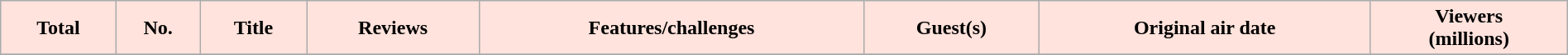<table class="wikitable plainrowheaders" style="width:100%;">
<tr>
<th scope="col" style="background:#FFE3DC;">Total</th>
<th scope="col" style="background:#FFE3DC;">No.</th>
<th scope="col" style="background:#FFE3DC;">Title</th>
<th scope="col" style="background:#FFE3DC;">Reviews</th>
<th scope="col" style="background:#FFE3DC;">Features/challenges</th>
<th scope="col" style="background:#FFE3DC;">Guest(s)</th>
<th scope="col" style="background:#FFE3DC;">Original air date</th>
<th scope="col" style="background:#FFE3DC;">Viewers<br>(millions)</th>
</tr>
<tr>
</tr>
</table>
